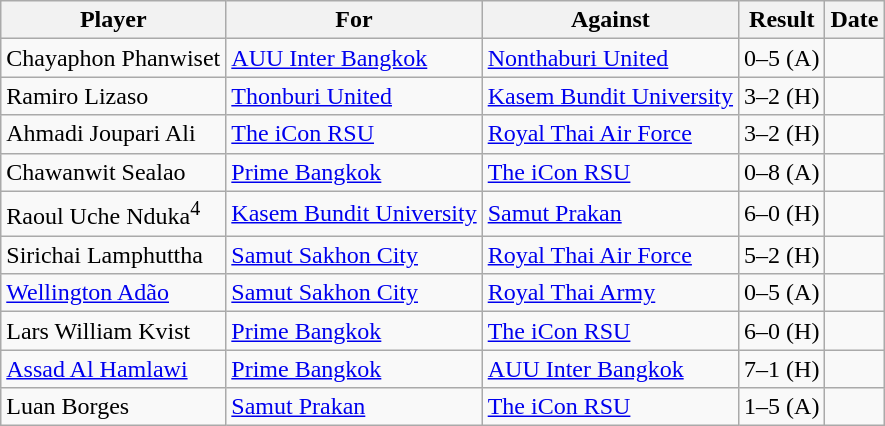<table class="wikitable">
<tr>
<th>Player</th>
<th>For</th>
<th>Against</th>
<th>Result</th>
<th>Date</th>
</tr>
<tr>
<td> Chayaphon Phanwiset</td>
<td><a href='#'>AUU Inter Bangkok</a></td>
<td><a href='#'>Nonthaburi United</a></td>
<td>0–5 (A)</td>
<td></td>
</tr>
<tr>
<td> Ramiro Lizaso</td>
<td><a href='#'>Thonburi United</a></td>
<td><a href='#'>Kasem Bundit University</a></td>
<td>3–2 (H)</td>
<td></td>
</tr>
<tr>
<td> Ahmadi Joupari Ali</td>
<td><a href='#'>The iCon RSU</a></td>
<td><a href='#'>Royal Thai Air Force</a></td>
<td>3–2 (H)</td>
<td></td>
</tr>
<tr>
<td> Chawanwit Sealao</td>
<td><a href='#'>Prime Bangkok</a></td>
<td><a href='#'>The iCon RSU</a></td>
<td>0–8 (A)</td>
<td></td>
</tr>
<tr>
<td> Raoul Uche Nduka<sup>4</sup></td>
<td><a href='#'>Kasem Bundit University</a></td>
<td><a href='#'>Samut Prakan</a></td>
<td>6–0 (H)</td>
<td></td>
</tr>
<tr>
<td> Sirichai Lamphuttha</td>
<td><a href='#'>Samut Sakhon City</a></td>
<td><a href='#'>Royal Thai Air Force</a></td>
<td>5–2 (H)</td>
<td></td>
</tr>
<tr>
<td> <a href='#'>Wellington Adão</a></td>
<td><a href='#'>Samut Sakhon City</a></td>
<td><a href='#'>Royal Thai Army</a></td>
<td>0–5 (A)</td>
<td></td>
</tr>
<tr>
<td> Lars William Kvist</td>
<td><a href='#'>Prime Bangkok</a></td>
<td><a href='#'>The iCon RSU</a></td>
<td>6–0 (H)</td>
<td></td>
</tr>
<tr>
<td> <a href='#'>Assad Al Hamlawi</a></td>
<td><a href='#'>Prime Bangkok</a></td>
<td><a href='#'>AUU Inter Bangkok</a></td>
<td>7–1 (H)</td>
<td></td>
</tr>
<tr>
<td> Luan Borges</td>
<td><a href='#'>Samut Prakan</a></td>
<td><a href='#'>The iCon RSU</a></td>
<td>1–5 (A)</td>
<td></td>
</tr>
</table>
